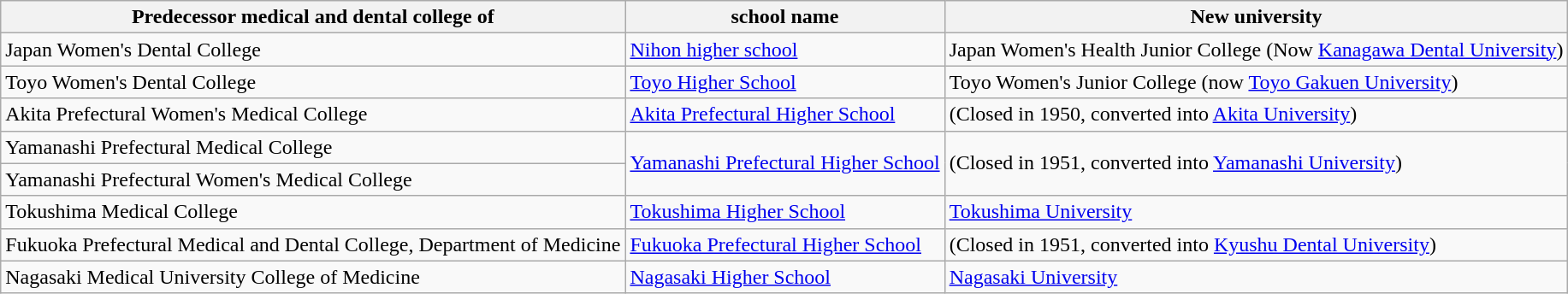<table class="wikitable">
<tr>
<th>Predecessor medical and dental college of</th>
<th>school name</th>
<th>New university</th>
</tr>
<tr>
<td>Japan Women's Dental College</td>
<td><a href='#'>Nihon higher school</a></td>
<td>Japan Women's Health Junior College (Now <a href='#'>Kanagawa Dental University</a>)</td>
</tr>
<tr>
<td>Toyo Women's Dental College</td>
<td><a href='#'>Toyo Higher School</a></td>
<td>Toyo Women's Junior College (now <a href='#'>Toyo Gakuen University</a>)</td>
</tr>
<tr>
<td>Akita Prefectural Women's Medical College</td>
<td><a href='#'>Akita Prefectural Higher School</a></td>
<td>(Closed in 1950, converted into <a href='#'>Akita University</a>)</td>
</tr>
<tr>
<td>Yamanashi Prefectural Medical College</td>
<td rowspan="2"><a href='#'>Yamanashi Prefectural Higher School</a></td>
<td rowspan="2">(Closed in 1951, converted into <a href='#'>Yamanashi University</a>)</td>
</tr>
<tr>
<td>Yamanashi Prefectural Women's Medical College</td>
</tr>
<tr>
<td>Tokushima Medical College</td>
<td><a href='#'>Tokushima Higher School</a></td>
<td><a href='#'>Tokushima University</a></td>
</tr>
<tr>
<td>Fukuoka Prefectural Medical and Dental College, Department of Medicine</td>
<td><a href='#'>Fukuoka Prefectural Higher School</a></td>
<td>(Closed in 1951, converted into <a href='#'>Kyushu Dental University</a>)</td>
</tr>
<tr>
<td>Nagasaki Medical University College of Medicine</td>
<td><a href='#'>Nagasaki Higher School</a></td>
<td><a href='#'>Nagasaki University</a></td>
</tr>
</table>
